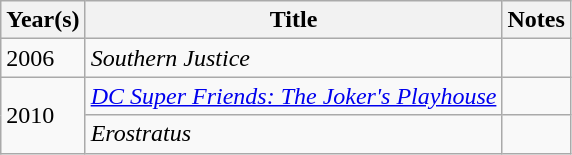<table class="wikitable sortable">
<tr>
<th>Year(s)</th>
<th>Title</th>
<th>Notes</th>
</tr>
<tr>
<td>2006</td>
<td><em>Southern Justice</em></td>
<td></td>
</tr>
<tr>
<td rowspan="2">2010</td>
<td><em><a href='#'>DC Super Friends: The Joker's Playhouse</a></em></td>
<td></td>
</tr>
<tr>
<td><em>Erostratus</em></td>
<td></td>
</tr>
</table>
